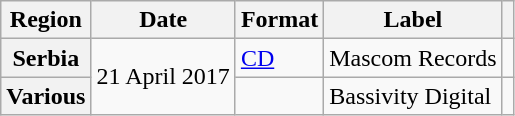<table class="wikitable plainrowheaders">
<tr>
<th scope="col">Region</th>
<th scope="col">Date</th>
<th scope="col">Format</th>
<th scope="col">Label</th>
<th scope="col"></th>
</tr>
<tr>
<th scope="row">Serbia</th>
<td rowspan="2">21 April 2017</td>
<td><a href='#'>CD</a></td>
<td>Mascom Records</td>
<td style="text-align:center;"></td>
</tr>
<tr>
<th scope="row">Various</th>
<td></td>
<td>Bassivity Digital</td>
<td style="text-align:center;"></td>
</tr>
</table>
